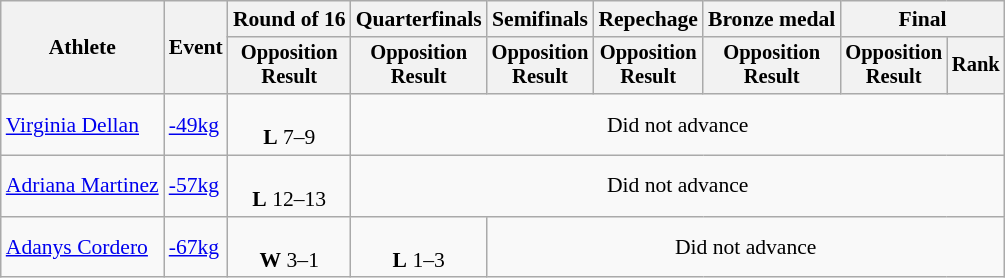<table class="wikitable" style="font-size:90%">
<tr>
<th rowspan=2>Athlete</th>
<th rowspan=2>Event</th>
<th>Round of 16</th>
<th>Quarterfinals</th>
<th>Semifinals</th>
<th>Repechage</th>
<th>Bronze medal</th>
<th colspan=2>Final</th>
</tr>
<tr style="font-size:95%">
<th>Opposition<br>Result</th>
<th>Opposition<br>Result</th>
<th>Opposition<br>Result</th>
<th>Opposition<br>Result</th>
<th>Opposition<br>Result</th>
<th>Opposition<br>Result</th>
<th>Rank</th>
</tr>
<tr align=center>
<td align=left><a href='#'>Virginia Dellan</a></td>
<td align=left><a href='#'>-49kg</a></td>
<td><br><strong>L</strong> 7–9</td>
<td colspan=6>Did not advance</td>
</tr>
<tr align=center>
<td align=left><a href='#'>Adriana Martinez</a></td>
<td align=left><a href='#'>-57kg</a></td>
<td><br><strong>L</strong> 12–13</td>
<td colspan=6>Did not advance</td>
</tr>
<tr align=center>
<td align=left><a href='#'>Adanys Cordero</a></td>
<td align=left><a href='#'>-67kg</a></td>
<td><br><strong>W</strong> 3–1</td>
<td><br><strong>L</strong> 1–3</td>
<td colspan=5>Did not advance</td>
</tr>
</table>
